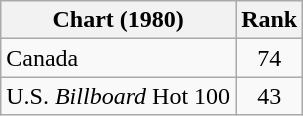<table class="wikitable">
<tr>
<th align="left">Chart (1980)</th>
<th style="text-align:center;">Rank</th>
</tr>
<tr>
<td>Canada</td>
<td style="text-align:center;">74</td>
</tr>
<tr>
<td>U.S. <em>Billboard</em> Hot 100 </td>
<td style="text-align:center;">43</td>
</tr>
</table>
